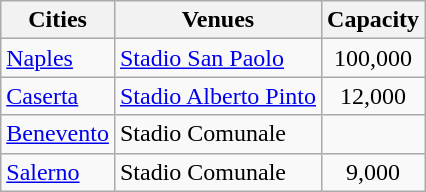<table class="wikitable">
<tr>
<th>Cities</th>
<th>Venues</th>
<th>Capacity</th>
</tr>
<tr>
<td rowspan=1><a href='#'>Naples</a></td>
<td><a href='#'>Stadio San Paolo</a></td>
<td align="center">100,000</td>
</tr>
<tr>
<td rowspan=1><a href='#'>Caserta</a></td>
<td><a href='#'>Stadio Alberto Pinto</a></td>
<td align="center">12,000</td>
</tr>
<tr>
<td rowspan=1><a href='#'>Benevento</a></td>
<td>Stadio Comunale</td>
<td align="center"></td>
</tr>
<tr>
<td rowspan=1><a href='#'>Salerno</a></td>
<td>Stadio Comunale</td>
<td align="center">9,000</td>
</tr>
</table>
